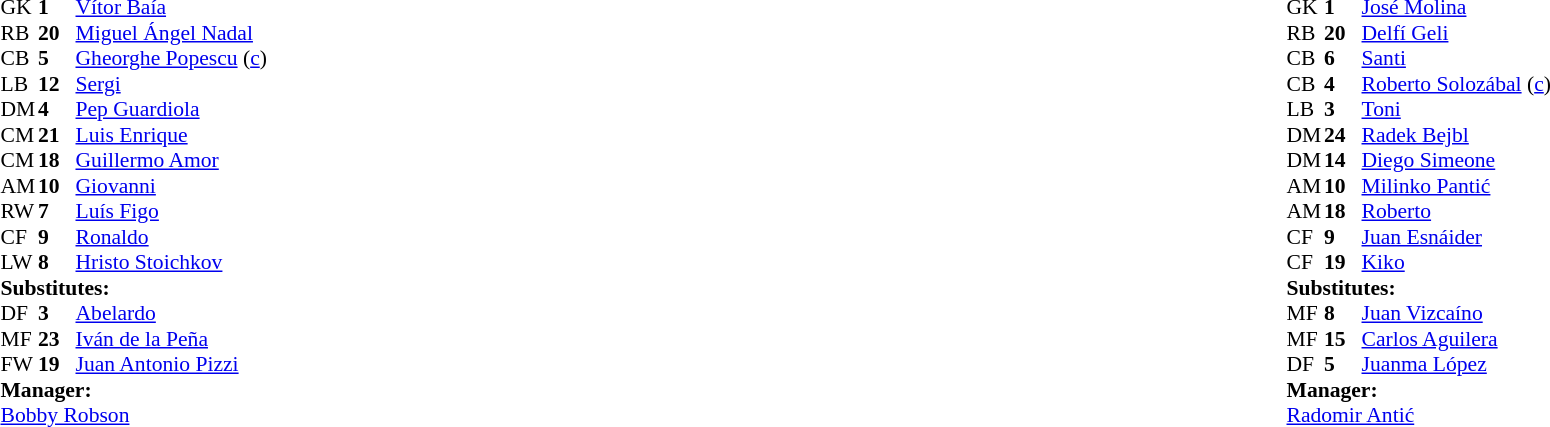<table width="100%">
<tr>
<td valign="top" width="50%"><br><table style="font-size: 90%" cellspacing="0" cellpadding="0">
<tr>
<td colspan="4"></td>
</tr>
<tr>
<th width="25"></th>
<th width="25"></th>
</tr>
<tr>
<td>GK</td>
<td><strong>1</strong></td>
<td> <a href='#'>Vítor Baía</a></td>
</tr>
<tr>
<td>RB</td>
<td><strong>20</strong></td>
<td> <a href='#'>Miguel Ángel Nadal</a></td>
<td></td>
<td></td>
</tr>
<tr>
<td>CB</td>
<td><strong>5</strong></td>
<td> <a href='#'>Gheorghe Popescu</a> (<a href='#'>c</a>)</td>
<td></td>
</tr>
<tr>
<td>LB</td>
<td><strong>12</strong></td>
<td> <a href='#'>Sergi</a></td>
</tr>
<tr>
<td>DM</td>
<td><strong>4</strong></td>
<td> <a href='#'>Pep Guardiola</a></td>
<td></td>
</tr>
<tr>
<td>CM</td>
<td><strong>21</strong></td>
<td> <a href='#'>Luis Enrique</a></td>
<td></td>
</tr>
<tr>
<td>CM</td>
<td><strong>18</strong></td>
<td> <a href='#'>Guillermo Amor</a></td>
<td></td>
<td></td>
</tr>
<tr>
<td>AM</td>
<td><strong>10</strong></td>
<td> <a href='#'>Giovanni</a></td>
</tr>
<tr>
<td>RW</td>
<td><strong>7</strong></td>
<td> <a href='#'>Luís Figo</a></td>
<td></td>
</tr>
<tr>
<td>CF</td>
<td><strong>9</strong></td>
<td> <a href='#'>Ronaldo</a></td>
</tr>
<tr>
<td>LW</td>
<td><strong>8</strong></td>
<td> <a href='#'>Hristo Stoichkov</a></td>
<td></td>
<td></td>
</tr>
<tr>
<td colspan=4><strong>Substitutes:</strong></td>
</tr>
<tr>
<td>DF</td>
<td><strong>3</strong></td>
<td> <a href='#'>Abelardo</a></td>
<td></td>
<td></td>
</tr>
<tr>
<td>MF</td>
<td><strong>23</strong></td>
<td> <a href='#'>Iván de la Peña</a></td>
<td></td>
<td></td>
</tr>
<tr>
<td>FW</td>
<td><strong>19</strong></td>
<td> <a href='#'>Juan Antonio Pizzi</a></td>
<td></td>
<td></td>
</tr>
<tr>
<td colspan=4><strong>Manager:</strong></td>
</tr>
<tr>
<td colspan="4"> <a href='#'>Bobby Robson</a></td>
</tr>
</table>
</td>
<td valign="top"></td>
<td valign="top" width="50%"><br><table style="font-size: 90%" cellspacing="0" cellpadding="0" align=center>
<tr>
<td colspan="4"></td>
</tr>
<tr>
<th width="25"></th>
<th width="25"></th>
</tr>
<tr>
<td>GK</td>
<td><strong>1</strong></td>
<td> <a href='#'>José Molina</a></td>
<td></td>
</tr>
<tr>
<td>RB</td>
<td><strong>20</strong></td>
<td> <a href='#'>Delfí Geli</a></td>
<td></td>
</tr>
<tr>
<td>CB</td>
<td><strong>6</strong></td>
<td> <a href='#'>Santi</a></td>
<td></td>
</tr>
<tr>
<td>CB</td>
<td><strong>4</strong></td>
<td> <a href='#'>Roberto Solozábal</a> (<a href='#'>c</a>)</td>
</tr>
<tr>
<td>LB</td>
<td><strong>3</strong></td>
<td> <a href='#'>Toni</a></td>
</tr>
<tr>
<td>DM</td>
<td><strong>24</strong></td>
<td> <a href='#'>Radek Bejbl</a></td>
</tr>
<tr>
<td>DM</td>
<td><strong>14</strong></td>
<td> <a href='#'>Diego Simeone</a></td>
<td></td>
<td></td>
</tr>
<tr>
<td>AM</td>
<td><strong>10</strong></td>
<td> <a href='#'>Milinko Pantić</a></td>
</tr>
<tr>
<td>AM</td>
<td><strong>18</strong></td>
<td> <a href='#'>Roberto</a></td>
<td></td>
<td></td>
</tr>
<tr>
<td>CF</td>
<td><strong>9</strong></td>
<td> <a href='#'>Juan Esnáider</a></td>
<td></td>
</tr>
<tr>
<td>CF</td>
<td><strong>19</strong></td>
<td> <a href='#'>Kiko</a></td>
</tr>
<tr>
<td colspan=4><strong>Substitutes:</strong></td>
</tr>
<tr>
<td>MF</td>
<td><strong>8</strong></td>
<td> <a href='#'>Juan Vizcaíno</a></td>
<td></td>
<td></td>
</tr>
<tr>
<td>MF</td>
<td><strong>15</strong></td>
<td> <a href='#'>Carlos Aguilera</a></td>
<td></td>
<td> </td>
</tr>
<tr>
<td>DF</td>
<td><strong>5</strong></td>
<td> <a href='#'>Juanma López</a></td>
<td></td>
<td></td>
</tr>
<tr>
<td colspan=4><strong>Manager:</strong></td>
</tr>
<tr>
<td colspan="4"> <a href='#'>Radomir Antić</a></td>
</tr>
</table>
</td>
</tr>
</table>
